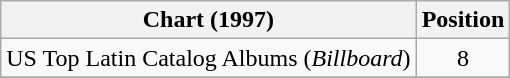<table class="wikitable plainrowheaders">
<tr>
<th align="left">Chart (1997)</th>
<th align="left">Position</th>
</tr>
<tr>
<td style="text-align: left;">US Top Latin Catalog Albums (<em>Billboard</em>)</td>
<td align="center">8</td>
</tr>
<tr>
</tr>
</table>
